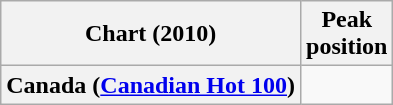<table class="wikitable plainrowheaders">
<tr>
<th>Chart (2010)</th>
<th>Peak<br>position</th>
</tr>
<tr>
<th scope="row">Canada (<a href='#'>Canadian Hot 100</a>)</th>
<td></td>
</tr>
</table>
